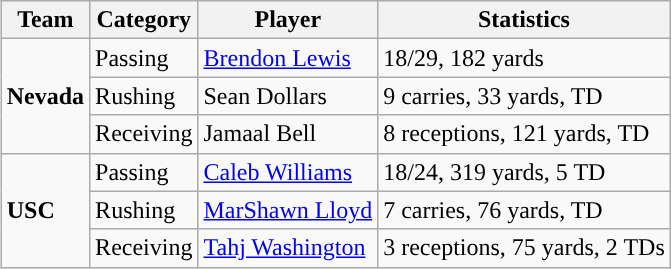<table class="wikitable" style="float: right;">
<tr>
<th>Team</th>
<th>Category</th>
<th>Player</th>
<th>Statistics</th>
</tr>
<tr>
<td rowspan=3><strong>Nevada</strong></td>
<td>Passing</td>
<td><a href='#'>Brendon Lewis</a></td>
<td>18/29, 182 yards</td>
</tr>
<tr>
<td>Rushing</td>
<td>Sean Dollars</td>
<td>9 carries, 33 yards, TD</td>
</tr>
<tr>
<td>Receiving</td>
<td>Jamaal Bell</td>
<td>8 receptions, 121 yards, TD</td>
</tr>
<tr>
<td rowspan=3><strong>USC</strong></td>
<td>Passing</td>
<td><a href='#'>Caleb Williams</a></td>
<td>18/24, 319 yards, 5 TD</td>
</tr>
<tr>
<td>Rushing</td>
<td><a href='#'>MarShawn Lloyd</a></td>
<td>7 carries, 76 yards, TD</td>
</tr>
<tr>
<td>Receiving</td>
<td><a href='#'>Tahj Washington</a></td>
<td>3 receptions, 75 yards, 2 TDs</td>
</tr>
</table>
